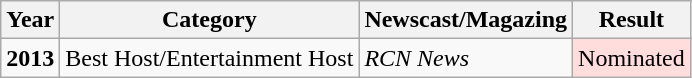<table class="wikitable">
<tr>
<th><strong>Year</strong></th>
<th><strong>Category</strong></th>
<th><strong>Newscast/Magazing</strong></th>
<th><strong>Result</strong></th>
</tr>
<tr>
<td><strong>2013</strong></td>
<td>Best Host/Entertainment Host</td>
<td><em>RCN News</em></td>
<td style="background: #fdd;">Nominated</td>
</tr>
</table>
